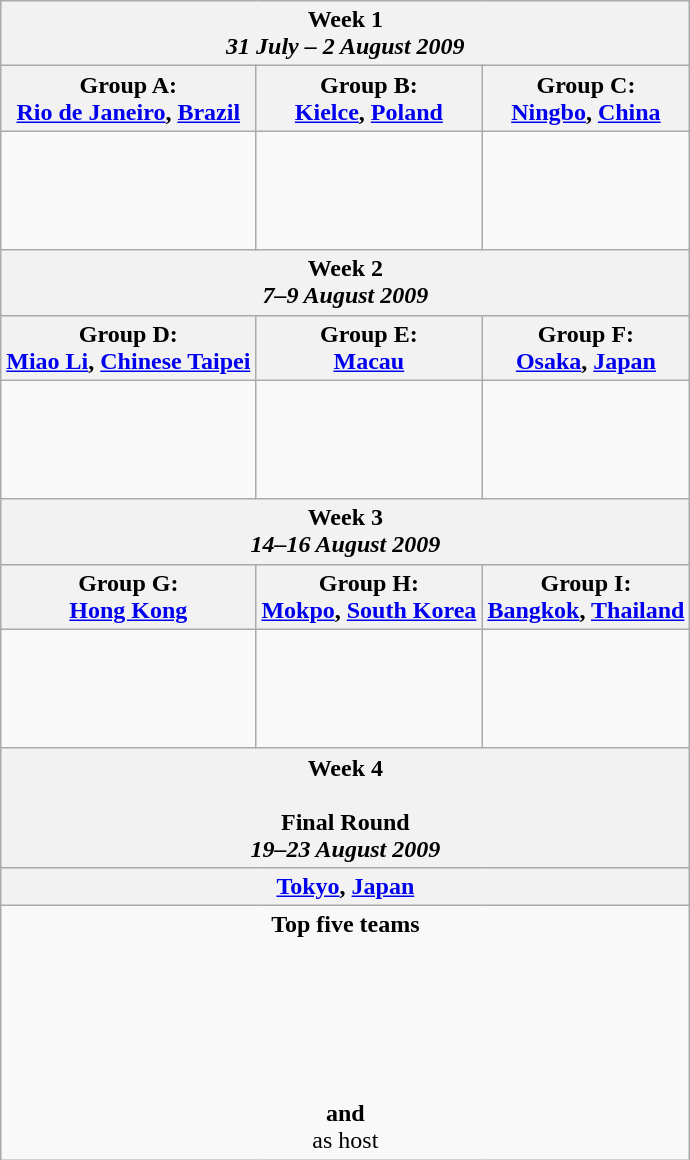<table class="wikitable">
<tr>
<th colspan=3>Week 1<br><em>31 July – 2 August 2009</em></th>
</tr>
<tr>
<th>Group A:<br><a href='#'>Rio de Janeiro</a>, <a href='#'>Brazil</a></th>
<th>Group B:<br><a href='#'>Kielce</a>, <a href='#'>Poland</a></th>
<th>Group C:<br><a href='#'>Ningbo</a>, <a href='#'>China</a></th>
</tr>
<tr>
<td><br><strong></strong><br>
<br>
<br>
</td>
<td><br><br>
<br>
<strong></strong><br>
</td>
<td><br><strong></strong><br>
<br>
<br>
</td>
</tr>
<tr>
<th colspan=3>Week 2<br><em>7–9 August 2009</em></th>
</tr>
<tr>
<th>Group D:<br><a href='#'>Miao Li</a>, <a href='#'>Chinese Taipei</a></th>
<th>Group E:<br><a href='#'>Macau</a></th>
<th>Group F:<br><a href='#'>Osaka</a>, <a href='#'>Japan</a></th>
</tr>
<tr>
<td><br><br>
<strong></strong><br>
<br>
</td>
<td><br><br>
<strong></strong><br>
<br>
</td>
<td><br><strong></strong><br>
<br>
<br>
</td>
</tr>
<tr>
<th colspan=3>Week 3<br><em>14–16 August 2009</em></th>
</tr>
<tr>
<th>Group G:<br><a href='#'>Hong Kong</a></th>
<th>Group H:<br><a href='#'>Mokpo</a>, <a href='#'>South Korea</a></th>
<th>Group I:<br><a href='#'>Bangkok</a>, <a href='#'>Thailand</a></th>
</tr>
<tr>
<td><br><br>
<br>
<strong></strong><br>
</td>
<td><br><strong></strong><br>
<br>
<br>
</td>
<td><br><br>
<br>
<strong></strong><br>
</td>
</tr>
<tr>
<th colspan=3>Week 4<br><br>Final Round<br><em>19–23 August 2009</em></th>
</tr>
<tr>
<th colspan=3><a href='#'>Tokyo</a>, <a href='#'>Japan</a></th>
</tr>
<tr>
<td colspan=3 align="center"><strong>Top five teams</strong><br><br><br><br><br><br><br><strong>and</strong><br>
 as host</td>
</tr>
</table>
